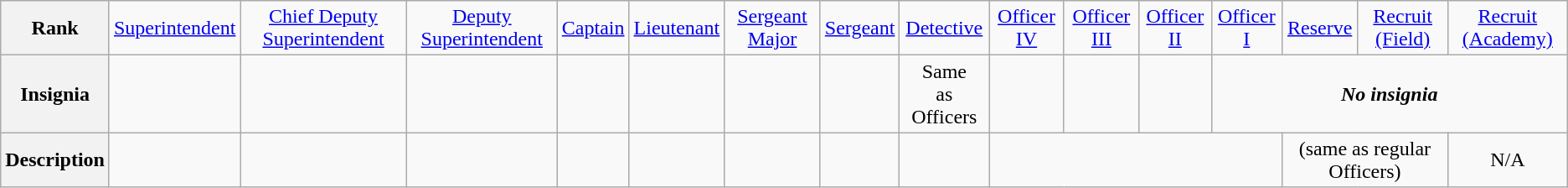<table class="wikitable">
<tr style="text-align:center;">
<th>Rank</th>
<td><a href='#'>Superintendent</a></td>
<td><a href='#'>Chief Deputy Superintendent</a></td>
<td><a href='#'>Deputy Superintendent</a></td>
<td><a href='#'>Captain</a></td>
<td><a href='#'>Lieutenant</a></td>
<td><a href='#'>Sergeant Major</a></td>
<td><a href='#'>Sergeant</a></td>
<td><a href='#'>Detective</a></td>
<td><a href='#'>Officer IV</a></td>
<td><a href='#'>Officer III</a></td>
<td><a href='#'>Officer II</a></td>
<td><a href='#'>Officer I</a></td>
<td><a href='#'>Reserve</a></td>
<td><a href='#'>Recruit (Field)</a></td>
<td><a href='#'>Recruit (Academy)</a></td>
</tr>
<tr style="text-align:center;">
<th>Insignia</th>
<td></td>
<td></td>
<td></td>
<td></td>
<td></td>
<td></td>
<td></td>
<td>Same<br>as Officers</td>
<td></td>
<td></td>
<td></td>
<td colspan=4><strong><em>No insignia</em></strong></td>
</tr>
<tr style="text-align:center;">
<th>Description</th>
<td></td>
<td></td>
<td></td>
<td></td>
<td></td>
<td></td>
<td></td>
<td></td>
<td colspan=4></td>
<td colspan=2>(same as regular Officers)</td>
<td colspan=2>N/A</td>
</tr>
</table>
